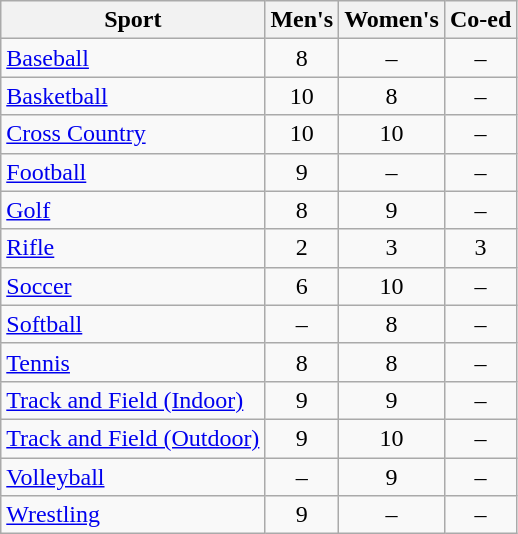<table class="wikitable" style="text-align:center;">
<tr>
<th>Sport</th>
<th>Men's</th>
<th>Women's</th>
<th>Co-ed</th>
</tr>
<tr>
<td align="left"><a href='#'>Baseball</a></td>
<td>8</td>
<td>–</td>
<td>–</td>
</tr>
<tr>
<td align="left"><a href='#'>Basketball</a></td>
<td>10</td>
<td>8</td>
<td>–</td>
</tr>
<tr>
<td align="left"><a href='#'>Cross Country</a></td>
<td>10</td>
<td>10</td>
<td>–</td>
</tr>
<tr>
<td align="left"><a href='#'>Football</a></td>
<td>9</td>
<td>–</td>
<td>–</td>
</tr>
<tr>
<td align="left"><a href='#'>Golf</a></td>
<td>8</td>
<td>9</td>
<td>–</td>
</tr>
<tr>
<td align="left"><a href='#'>Rifle</a></td>
<td>2</td>
<td>3</td>
<td>3</td>
</tr>
<tr>
<td align="left"><a href='#'>Soccer</a></td>
<td>6</td>
<td>10</td>
<td>–</td>
</tr>
<tr>
<td align="left"><a href='#'>Softball</a></td>
<td>–</td>
<td>8</td>
<td>–</td>
</tr>
<tr>
<td align="left"><a href='#'>Tennis</a></td>
<td>8</td>
<td>8</td>
<td>–</td>
</tr>
<tr>
<td align="left"><a href='#'>Track and Field (Indoor)</a></td>
<td>9</td>
<td>9</td>
<td>–</td>
</tr>
<tr>
<td align="left"><a href='#'>Track and Field (Outdoor)</a></td>
<td>9</td>
<td>10</td>
<td>–</td>
</tr>
<tr>
<td align="left"><a href='#'>Volleyball</a></td>
<td>–</td>
<td>9</td>
<td>–</td>
</tr>
<tr>
<td align="left"><a href='#'>Wrestling</a></td>
<td>9</td>
<td>–</td>
<td>–</td>
</tr>
</table>
